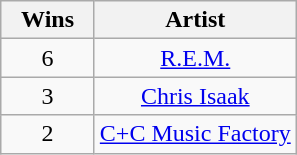<table class="wikitable" rowspan="2" style="text-align:center">
<tr>
<th scope="col" style="width:55px;">Wins</th>
<th scope="col" style="text-align:center;">Artist</th>
</tr>
<tr>
<td style="text-align:center">6</td>
<td><a href='#'>R.E.M.</a></td>
</tr>
<tr>
<td style="text-align:center">3</td>
<td><a href='#'>Chris Isaak</a></td>
</tr>
<tr>
<td style="text-align:center">2</td>
<td><a href='#'>C+C Music Factory</a></td>
</tr>
</table>
